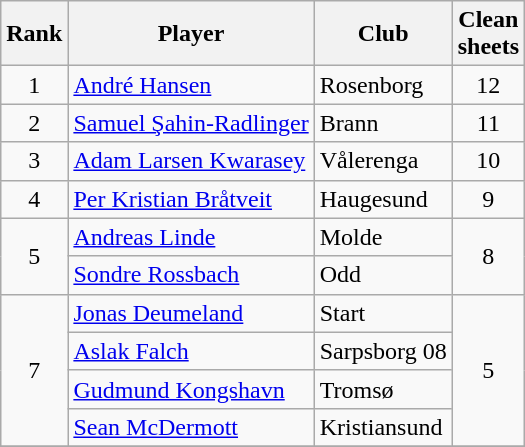<table class="wikitable" style="text-align:center">
<tr>
<th>Rank</th>
<th>Player</th>
<th>Club</th>
<th>Clean<br>sheets</th>
</tr>
<tr>
<td>1</td>
<td align="left"> <a href='#'>André Hansen</a></td>
<td align="left">Rosenborg</td>
<td>12</td>
</tr>
<tr>
<td>2</td>
<td align="left"> <a href='#'>Samuel Şahin-Radlinger</a></td>
<td align="left">Brann</td>
<td>11</td>
</tr>
<tr>
<td>3</td>
<td align="left"> <a href='#'>Adam Larsen Kwarasey</a></td>
<td align="left">Vålerenga</td>
<td>10</td>
</tr>
<tr>
<td rowspan="1">4</td>
<td align="left"> <a href='#'>Per Kristian Bråtveit</a></td>
<td align="left">Haugesund</td>
<td rowspan="1">9</td>
</tr>
<tr>
<td rowspan="2">5</td>
<td align="left"> <a href='#'>Andreas Linde</a></td>
<td align="left">Molde</td>
<td rowspan="2">8</td>
</tr>
<tr>
<td align="left"> <a href='#'>Sondre Rossbach</a></td>
<td align="left">Odd</td>
</tr>
<tr>
<td rowspan="4">7</td>
<td align="left"> <a href='#'>Jonas Deumeland</a></td>
<td align="left">Start</td>
<td rowspan="4">5</td>
</tr>
<tr>
<td align="left"> <a href='#'>Aslak Falch</a></td>
<td align="left">Sarpsborg 08</td>
</tr>
<tr>
<td align="left"> <a href='#'>Gudmund Kongshavn</a></td>
<td align="left">Tromsø</td>
</tr>
<tr>
<td align="left"> <a href='#'>Sean McDermott</a></td>
<td align="left">Kristiansund</td>
</tr>
<tr>
</tr>
</table>
